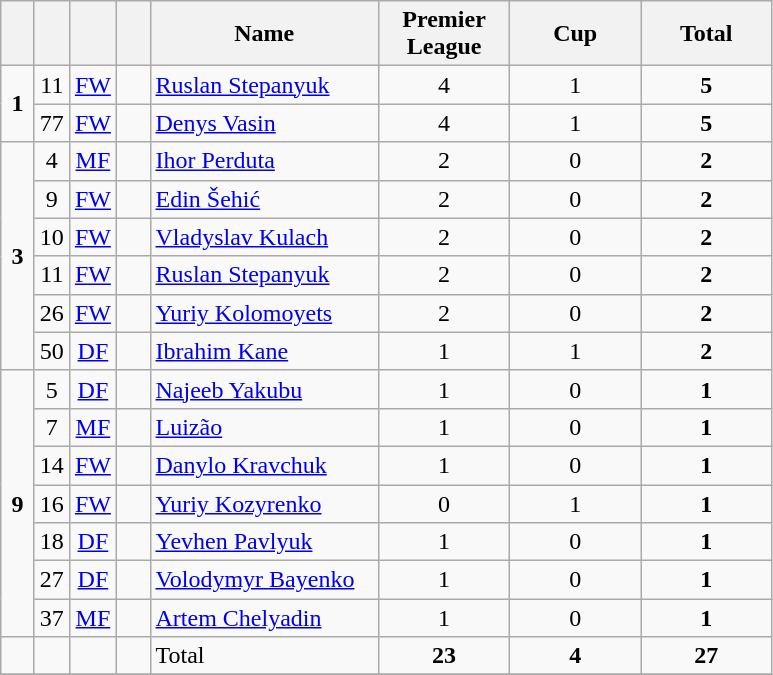<table class="wikitable" style="text-align:center">
<tr>
<th width=15></th>
<th width=15></th>
<th width=15></th>
<th width=15></th>
<th width=145>Name</th>
<th width=80><strong>Premier League</strong></th>
<th width=80><strong>Cup</strong></th>
<th width=80>Total</th>
</tr>
<tr>
<td rowspan=2><strong>1</strong></td>
<td>11</td>
<td><a href='#'>FW</a></td>
<td></td>
<td align=left><a href='#'>Ruslan Stepanyuk</a></td>
<td>4</td>
<td>1</td>
<td><strong>5</strong></td>
</tr>
<tr>
<td>77</td>
<td><a href='#'>FW</a></td>
<td></td>
<td align=left><a href='#'>Denys Vasin</a></td>
<td>4</td>
<td>1</td>
<td><strong>5</strong></td>
</tr>
<tr>
<td rowspan=6><strong>3</strong></td>
<td>4</td>
<td><a href='#'>MF</a></td>
<td></td>
<td align=left><a href='#'>Ihor Perduta</a></td>
<td>2</td>
<td>0</td>
<td><strong>2</strong></td>
</tr>
<tr>
<td>9</td>
<td><a href='#'>FW</a></td>
<td></td>
<td align=left><a href='#'>Edin Šehić</a></td>
<td>2</td>
<td>0</td>
<td><strong>2</strong></td>
</tr>
<tr>
<td>10</td>
<td><a href='#'>FW</a></td>
<td></td>
<td align=left><a href='#'>Vladyslav Kulach</a></td>
<td>2</td>
<td>0</td>
<td><strong>2</strong></td>
</tr>
<tr>
<td>11</td>
<td><a href='#'>FW</a></td>
<td></td>
<td align=left><a href='#'>Ruslan Stepanyuk</a></td>
<td>2</td>
<td>0</td>
<td><strong>2</strong></td>
</tr>
<tr>
<td>26</td>
<td><a href='#'>FW</a></td>
<td></td>
<td align=left><a href='#'>Yuriy Kolomoyets</a></td>
<td>2</td>
<td>0</td>
<td><strong>2</strong></td>
</tr>
<tr>
<td>50</td>
<td><a href='#'>DF</a></td>
<td></td>
<td align=left><a href='#'>Ibrahim Kane</a></td>
<td>1</td>
<td>1</td>
<td><strong>2</strong></td>
</tr>
<tr>
<td rowspan=7><strong>9</strong></td>
<td>5</td>
<td><a href='#'>DF</a></td>
<td></td>
<td align=left><a href='#'>Najeeb Yakubu</a></td>
<td>1</td>
<td>0</td>
<td><strong>1</strong></td>
</tr>
<tr>
<td>7</td>
<td><a href='#'>MF</a></td>
<td></td>
<td align=left><a href='#'>Luizão</a></td>
<td>1</td>
<td>0</td>
<td><strong>1</strong></td>
</tr>
<tr>
<td>14</td>
<td><a href='#'>FW</a></td>
<td></td>
<td align=left><a href='#'>Danylo Kravchuk</a></td>
<td>1</td>
<td>0</td>
<td><strong>1</strong></td>
</tr>
<tr>
<td>16</td>
<td><a href='#'>FW</a></td>
<td></td>
<td align=left><a href='#'>Yuriy Kozyrenko</a></td>
<td>0</td>
<td>1</td>
<td><strong>1</strong></td>
</tr>
<tr>
<td>18</td>
<td><a href='#'>DF</a></td>
<td></td>
<td align=left><a href='#'>Yevhen Pavlyuk</a></td>
<td>1</td>
<td>0</td>
<td><strong>1</strong></td>
</tr>
<tr>
<td>27</td>
<td><a href='#'>DF</a></td>
<td></td>
<td align=left><a href='#'>Volodymyr Bayenko</a></td>
<td>1</td>
<td>0</td>
<td><strong>1</strong></td>
</tr>
<tr>
<td>37</td>
<td><a href='#'>MF</a></td>
<td></td>
<td align=left><a href='#'>Artem Chelyadin</a></td>
<td>1</td>
<td>0</td>
<td><strong>1</strong></td>
</tr>
<tr>
<td></td>
<td></td>
<td></td>
<td></td>
<td align=left>Total</td>
<td><strong>23</strong></td>
<td><strong>4</strong></td>
<td><strong>27</strong></td>
</tr>
<tr>
</tr>
</table>
